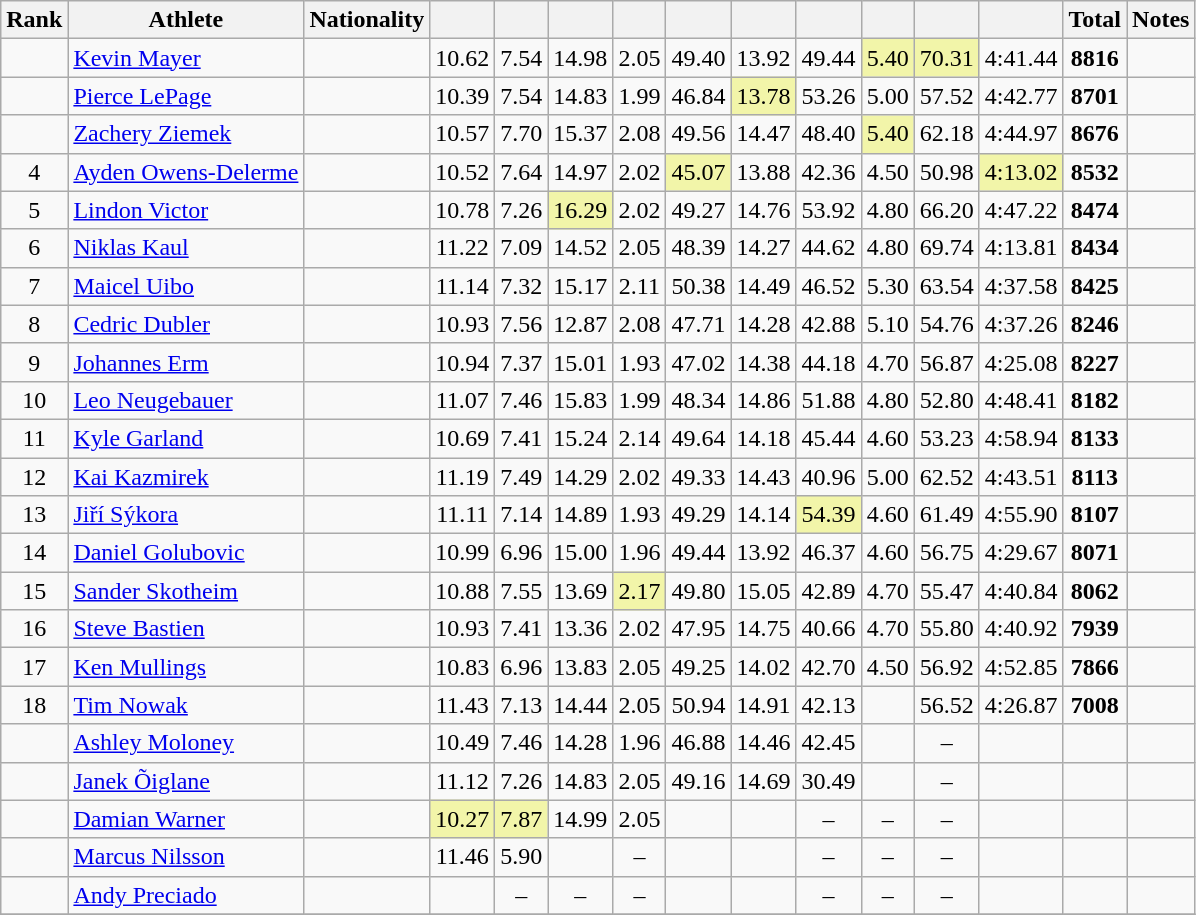<table class="wikitable sortable" style="text-align:center">
<tr>
<th data-sort-type="number">Rank</th>
<th>Athlete</th>
<th>Nationality</th>
<th></th>
<th></th>
<th></th>
<th></th>
<th></th>
<th></th>
<th></th>
<th></th>
<th></th>
<th></th>
<th>Total</th>
<th>Notes</th>
</tr>
<tr>
<td></td>
<td align=left><a href='#'>Kevin Mayer</a></td>
<td align=left></td>
<td>10.62</td>
<td>7.54</td>
<td>14.98</td>
<td>2.05</td>
<td>49.40</td>
<td>13.92</td>
<td>49.44</td>
<td bgcolor=#F2F5A9>5.40</td>
<td bgcolor=#F2F5A9>70.31</td>
<td>4:41.44</td>
<td><strong>8816</strong></td>
<td></td>
</tr>
<tr>
<td></td>
<td align=left><a href='#'>Pierce LePage</a></td>
<td align=left></td>
<td>10.39</td>
<td>7.54</td>
<td>14.83</td>
<td>1.99</td>
<td>46.84</td>
<td bgcolor=#F2F5A9>13.78</td>
<td>53.26</td>
<td>5.00</td>
<td>57.52</td>
<td>4:42.77</td>
<td><strong>8701</strong></td>
<td></td>
</tr>
<tr>
<td></td>
<td align=left><a href='#'>Zachery Ziemek</a></td>
<td align=left></td>
<td>10.57</td>
<td>7.70</td>
<td>15.37</td>
<td>2.08</td>
<td>49.56</td>
<td>14.47</td>
<td>48.40</td>
<td bgcolor=#F2F5A9>5.40</td>
<td>62.18</td>
<td>4:44.97</td>
<td><strong>8676</strong></td>
<td></td>
</tr>
<tr>
<td>4</td>
<td align=left><a href='#'>Ayden Owens-Delerme</a></td>
<td align=left></td>
<td>10.52</td>
<td>7.64</td>
<td>14.97</td>
<td>2.02</td>
<td bgcolor=#F2F5A9>45.07</td>
<td>13.88</td>
<td>42.36</td>
<td>4.50</td>
<td>50.98</td>
<td bgcolor=#F2F5A9>4:13.02</td>
<td><strong>8532</strong></td>
<td></td>
</tr>
<tr>
<td>5</td>
<td align=left><a href='#'>Lindon Victor</a></td>
<td align=left></td>
<td>10.78</td>
<td>7.26</td>
<td bgcolor=#F2F5A9>16.29</td>
<td>2.02</td>
<td>49.27</td>
<td>14.76</td>
<td>53.92</td>
<td>4.80</td>
<td>66.20</td>
<td>4:47.22</td>
<td><strong>8474</strong></td>
<td></td>
</tr>
<tr>
<td>6</td>
<td align=left><a href='#'>Niklas Kaul</a></td>
<td align=left></td>
<td>11.22</td>
<td>7.09</td>
<td>14.52</td>
<td>2.05</td>
<td>48.39</td>
<td>14.27</td>
<td>44.62</td>
<td>4.80</td>
<td>69.74</td>
<td>4:13.81</td>
<td><strong>8434</strong></td>
<td></td>
</tr>
<tr>
<td>7</td>
<td align=left><a href='#'>Maicel Uibo</a></td>
<td align=left></td>
<td>11.14</td>
<td>7.32</td>
<td>15.17</td>
<td>2.11</td>
<td>50.38</td>
<td>14.49</td>
<td>46.52</td>
<td>5.30</td>
<td>63.54</td>
<td>4:37.58</td>
<td><strong>8425</strong></td>
<td></td>
</tr>
<tr>
<td>8</td>
<td align=left><a href='#'>Cedric Dubler</a></td>
<td align=left></td>
<td>10.93</td>
<td>7.56</td>
<td>12.87</td>
<td>2.08</td>
<td>47.71</td>
<td>14.28</td>
<td>42.88</td>
<td>5.10</td>
<td>54.76</td>
<td>4:37.26</td>
<td><strong>8246</strong></td>
<td></td>
</tr>
<tr>
<td>9</td>
<td align=left><a href='#'>Johannes Erm</a></td>
<td align=left></td>
<td>10.94</td>
<td>7.37</td>
<td>15.01</td>
<td>1.93</td>
<td>47.02</td>
<td>14.38</td>
<td>44.18</td>
<td>4.70</td>
<td>56.87</td>
<td>4:25.08</td>
<td><strong>8227</strong></td>
<td></td>
</tr>
<tr>
<td>10</td>
<td align=left><a href='#'>Leo Neugebauer</a></td>
<td align=left></td>
<td>11.07</td>
<td>7.46</td>
<td>15.83</td>
<td>1.99</td>
<td>48.34</td>
<td>14.86</td>
<td>51.88</td>
<td>4.80</td>
<td>52.80</td>
<td>4:48.41</td>
<td><strong>8182</strong></td>
<td></td>
</tr>
<tr>
<td>11</td>
<td align=left><a href='#'>Kyle Garland</a></td>
<td align=left></td>
<td>10.69</td>
<td>7.41</td>
<td>15.24</td>
<td>2.14</td>
<td>49.64</td>
<td>14.18</td>
<td>45.44</td>
<td>4.60</td>
<td>53.23</td>
<td>4:58.94</td>
<td><strong>8133</strong></td>
<td></td>
</tr>
<tr>
<td>12</td>
<td align=left><a href='#'>Kai Kazmirek</a></td>
<td align=left></td>
<td>11.19</td>
<td>7.49</td>
<td>14.29</td>
<td>2.02</td>
<td>49.33</td>
<td>14.43</td>
<td>40.96</td>
<td>5.00</td>
<td>62.52</td>
<td>4:43.51</td>
<td><strong>8113</strong></td>
<td></td>
</tr>
<tr>
<td>13</td>
<td align=left><a href='#'>Jiří Sýkora</a></td>
<td align=left></td>
<td>11.11</td>
<td>7.14</td>
<td>14.89</td>
<td>1.93</td>
<td>49.29</td>
<td>14.14</td>
<td bgcolor=#F2F5A9>54.39</td>
<td>4.60</td>
<td>61.49</td>
<td>4:55.90</td>
<td><strong>8107</strong></td>
<td></td>
</tr>
<tr>
<td>14</td>
<td align=left><a href='#'>Daniel Golubovic</a></td>
<td align=left></td>
<td>10.99</td>
<td>6.96</td>
<td>15.00</td>
<td>1.96</td>
<td>49.44</td>
<td>13.92</td>
<td>46.37</td>
<td>4.60</td>
<td>56.75</td>
<td>4:29.67</td>
<td><strong>8071</strong></td>
<td></td>
</tr>
<tr>
<td>15</td>
<td align=left><a href='#'>Sander Skotheim</a></td>
<td align=left></td>
<td>10.88</td>
<td>7.55</td>
<td>13.69</td>
<td bgcolor=#F2F5A9>2.17</td>
<td>49.80</td>
<td>15.05</td>
<td>42.89</td>
<td>4.70</td>
<td>55.47</td>
<td>4:40.84</td>
<td><strong>8062</strong></td>
<td></td>
</tr>
<tr>
<td>16</td>
<td align=left><a href='#'>Steve Bastien</a></td>
<td align=left></td>
<td>10.93</td>
<td>7.41</td>
<td>13.36</td>
<td>2.02</td>
<td>47.95</td>
<td>14.75</td>
<td>40.66</td>
<td>4.70</td>
<td>55.80</td>
<td>4:40.92</td>
<td><strong>7939</strong></td>
<td></td>
</tr>
<tr>
<td>17</td>
<td align=left><a href='#'>Ken Mullings</a></td>
<td align=left></td>
<td>10.83</td>
<td>6.96</td>
<td>13.83</td>
<td>2.05</td>
<td>49.25</td>
<td>14.02</td>
<td>42.70</td>
<td>4.50</td>
<td>56.92</td>
<td>4:52.85</td>
<td><strong>7866</strong></td>
<td></td>
</tr>
<tr>
<td>18</td>
<td align=left><a href='#'>Tim Nowak</a></td>
<td align=left></td>
<td>11.43</td>
<td>7.13</td>
<td>14.44</td>
<td>2.05</td>
<td>50.94</td>
<td>14.91</td>
<td>42.13</td>
<td></td>
<td>56.52</td>
<td>4:26.87</td>
<td><strong>7008</strong></td>
<td></td>
</tr>
<tr>
<td></td>
<td align=left><a href='#'>Ashley Moloney</a></td>
<td align=left></td>
<td>10.49</td>
<td>7.46</td>
<td>14.28</td>
<td>1.96</td>
<td>46.88</td>
<td>14.46</td>
<td>42.45</td>
<td></td>
<td>–</td>
<td></td>
<td><strong></strong></td>
<td></td>
</tr>
<tr>
<td></td>
<td align=left><a href='#'>Janek Õiglane</a></td>
<td align=left></td>
<td>11.12</td>
<td>7.26</td>
<td>14.83</td>
<td>2.05</td>
<td>49.16</td>
<td>14.69</td>
<td>30.49</td>
<td></td>
<td>–</td>
<td></td>
<td><strong></strong></td>
<td></td>
</tr>
<tr>
<td></td>
<td align=left><a href='#'>Damian Warner</a></td>
<td align=left></td>
<td bgcolor=#F2F5A9>10.27</td>
<td bgcolor=#F2F5A9>7.87</td>
<td>14.99</td>
<td>2.05</td>
<td></td>
<td></td>
<td>–</td>
<td>–</td>
<td>–</td>
<td></td>
<td><strong></strong></td>
<td></td>
</tr>
<tr>
<td></td>
<td align=left><a href='#'>Marcus Nilsson</a></td>
<td align=left></td>
<td>11.46</td>
<td>5.90</td>
<td></td>
<td>–</td>
<td></td>
<td></td>
<td>–</td>
<td>–</td>
<td>–</td>
<td></td>
<td><strong></strong></td>
<td></td>
</tr>
<tr>
<td></td>
<td align=left><a href='#'>Andy Preciado</a></td>
<td align=left></td>
<td></td>
<td>–</td>
<td>–</td>
<td>–</td>
<td></td>
<td></td>
<td>–</td>
<td>–</td>
<td>–</td>
<td></td>
<td><strong></strong></td>
<td></td>
</tr>
<tr>
</tr>
</table>
